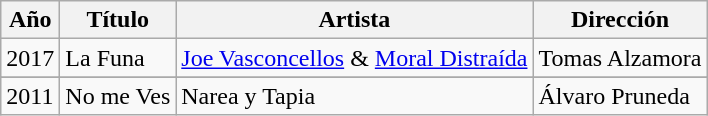<table class="wikitable">
<tr>
<th>Año</th>
<th>Título</th>
<th>Artista</th>
<th>Dirección</th>
</tr>
<tr>
<td>2017</td>
<td>La Funa</td>
<td><a href='#'>Joe Vasconcellos</a> & <a href='#'>Moral Distraída</a></td>
<td>Tomas Alzamora</td>
</tr>
<tr | 201x || Amor de mentira||  >
</tr>
<tr>
<td>2011</td>
<td>No me Ves</td>
<td>Narea y Tapia</td>
<td>Álvaro Pruneda</td>
</tr>
</table>
